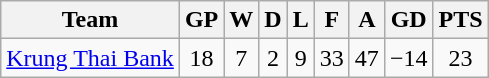<table class="wikitable" style="text-align:center;">
<tr>
<th>Team</th>
<th>GP</th>
<th>W</th>
<th>D</th>
<th>L</th>
<th>F</th>
<th>A</th>
<th>GD</th>
<th>PTS</th>
</tr>
<tr style="">
<td><a href='#'>Krung Thai Bank</a></td>
<td>18</td>
<td>7</td>
<td>2</td>
<td>9</td>
<td>33</td>
<td>47</td>
<td>−14</td>
<td>23</td>
</tr>
</table>
